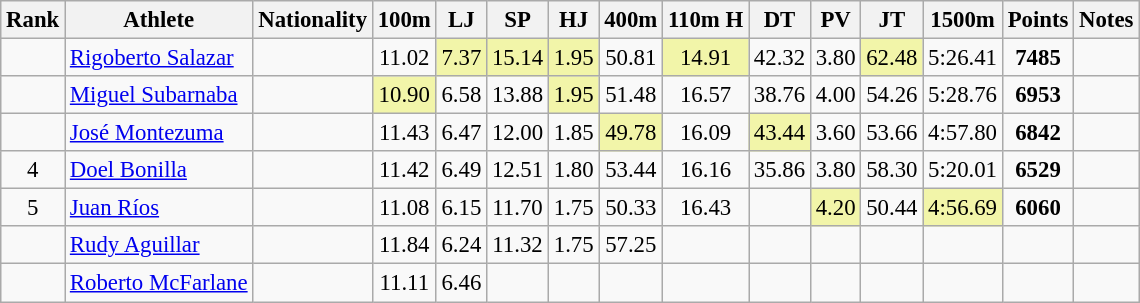<table class="wikitable sortable" style=" text-align:center;font-size:95%">
<tr>
<th>Rank</th>
<th>Athlete</th>
<th>Nationality</th>
<th>100m</th>
<th>LJ</th>
<th>SP</th>
<th>HJ</th>
<th>400m</th>
<th>110m H</th>
<th>DT</th>
<th>PV</th>
<th>JT</th>
<th>1500m</th>
<th>Points</th>
<th>Notes</th>
</tr>
<tr>
<td></td>
<td align=left><a href='#'>Rigoberto Salazar</a></td>
<td align=left></td>
<td>11.02</td>
<td bgcolor=#F2F5A9>7.37</td>
<td bgcolor=#F2F5A9>15.14</td>
<td bgcolor=#F2F5A9>1.95</td>
<td>50.81</td>
<td bgcolor=#F2F5A9>14.91</td>
<td>42.32</td>
<td>3.80</td>
<td bgcolor=#F2F5A9>62.48</td>
<td>5:26.41</td>
<td><strong>7485</strong></td>
<td></td>
</tr>
<tr>
<td></td>
<td align=left><a href='#'>Miguel Subarnaba</a></td>
<td align=left></td>
<td bgcolor=#F2F5A9>10.90</td>
<td>6.58</td>
<td>13.88</td>
<td bgcolor=#F2F5A9>1.95</td>
<td>51.48</td>
<td>16.57</td>
<td>38.76</td>
<td>4.00</td>
<td>54.26</td>
<td>5:28.76</td>
<td><strong>6953</strong></td>
<td></td>
</tr>
<tr>
<td></td>
<td align=left><a href='#'>José Montezuma</a></td>
<td align=left></td>
<td>11.43</td>
<td>6.47</td>
<td>12.00</td>
<td>1.85</td>
<td bgcolor=#F2F5A9>49.78</td>
<td>16.09</td>
<td bgcolor=#F2F5A9>43.44</td>
<td>3.60</td>
<td>53.66</td>
<td>4:57.80</td>
<td><strong>6842</strong></td>
<td></td>
</tr>
<tr>
<td>4</td>
<td align=left><a href='#'>Doel Bonilla</a></td>
<td align=left></td>
<td>11.42</td>
<td>6.49</td>
<td>12.51</td>
<td>1.80</td>
<td>53.44</td>
<td>16.16</td>
<td>35.86</td>
<td>3.80</td>
<td>58.30</td>
<td>5:20.01</td>
<td><strong>6529</strong></td>
<td></td>
</tr>
<tr>
<td>5</td>
<td align=left><a href='#'>Juan Ríos</a></td>
<td align=left></td>
<td>11.08</td>
<td>6.15</td>
<td>11.70</td>
<td>1.75</td>
<td>50.33</td>
<td>16.43</td>
<td></td>
<td bgcolor=#F2F5A9>4.20</td>
<td>50.44</td>
<td bgcolor=#F2F5A9>4:56.69</td>
<td><strong>6060</strong></td>
<td></td>
</tr>
<tr>
<td></td>
<td align=left><a href='#'>Rudy Aguillar</a></td>
<td align=left></td>
<td>11.84</td>
<td>6.24</td>
<td>11.32</td>
<td>1.75</td>
<td>57.25</td>
<td></td>
<td></td>
<td></td>
<td></td>
<td></td>
<td></td>
<td></td>
</tr>
<tr>
<td></td>
<td align=left><a href='#'>Roberto McFarlane</a></td>
<td align=left></td>
<td>11.11</td>
<td>6.46</td>
<td></td>
<td></td>
<td></td>
<td></td>
<td></td>
<td></td>
<td></td>
<td></td>
<td></td>
<td></td>
</tr>
</table>
